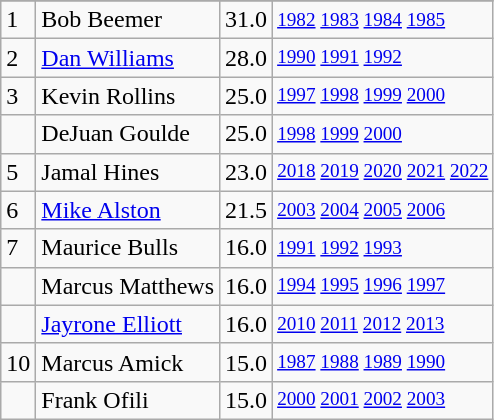<table class="wikitable">
<tr>
</tr>
<tr>
<td>1</td>
<td>Bob Beemer</td>
<td>31.0</td>
<td style="font-size:80%;"><a href='#'>1982</a> <a href='#'>1983</a> <a href='#'>1984</a> <a href='#'>1985</a></td>
</tr>
<tr>
<td>2</td>
<td><a href='#'>Dan Williams</a></td>
<td>28.0</td>
<td style="font-size:80%;"><a href='#'>1990</a> <a href='#'>1991</a> <a href='#'>1992</a></td>
</tr>
<tr>
<td>3</td>
<td>Kevin Rollins</td>
<td>25.0</td>
<td style="font-size:80%;"><a href='#'>1997</a> <a href='#'>1998</a> <a href='#'>1999</a> <a href='#'>2000</a></td>
</tr>
<tr>
<td></td>
<td>DeJuan Goulde</td>
<td>25.0</td>
<td style="font-size:80%;"><a href='#'>1998</a> <a href='#'>1999</a> <a href='#'>2000</a></td>
</tr>
<tr>
<td>5</td>
<td>Jamal Hines</td>
<td>23.0</td>
<td style="font-size:80%;"><a href='#'>2018</a> <a href='#'>2019</a> <a href='#'>2020</a> <a href='#'>2021</a> <a href='#'>2022</a></td>
</tr>
<tr>
<td>6</td>
<td><a href='#'>Mike Alston</a></td>
<td>21.5</td>
<td style="font-size:80%;"><a href='#'>2003</a> <a href='#'>2004</a> <a href='#'>2005</a> <a href='#'>2006</a></td>
</tr>
<tr>
<td>7</td>
<td>Maurice Bulls</td>
<td>16.0</td>
<td style="font-size:80%;"><a href='#'>1991</a> <a href='#'>1992</a> <a href='#'>1993</a></td>
</tr>
<tr>
<td></td>
<td>Marcus Matthews</td>
<td>16.0</td>
<td style="font-size:80%;"><a href='#'>1994</a> <a href='#'>1995</a> <a href='#'>1996</a> <a href='#'>1997</a></td>
</tr>
<tr>
<td></td>
<td><a href='#'>Jayrone Elliott</a></td>
<td>16.0</td>
<td style="font-size:80%;"><a href='#'>2010</a> <a href='#'>2011</a> <a href='#'>2012</a> <a href='#'>2013</a></td>
</tr>
<tr>
<td>10</td>
<td>Marcus Amick</td>
<td>15.0</td>
<td style="font-size:80%;"><a href='#'>1987</a> <a href='#'>1988</a> <a href='#'>1989</a> <a href='#'>1990</a></td>
</tr>
<tr>
<td></td>
<td>Frank Ofili</td>
<td>15.0</td>
<td style="font-size:80%;"><a href='#'>2000</a> <a href='#'>2001</a> <a href='#'>2002</a> <a href='#'>2003</a></td>
</tr>
</table>
